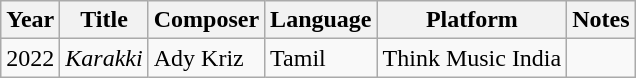<table class="wikitable">
<tr>
<th>Year</th>
<th>Title</th>
<th>Composer</th>
<th>Language</th>
<th>Platform</th>
<th>Notes</th>
</tr>
<tr>
<td rowspan="2">2022</td>
<td><em>Karakki</em></td>
<td>Ady Kriz</td>
<td rowspan="3">Tamil</td>
<td>Think Music India</td>
<td></td>
</tr>
</table>
